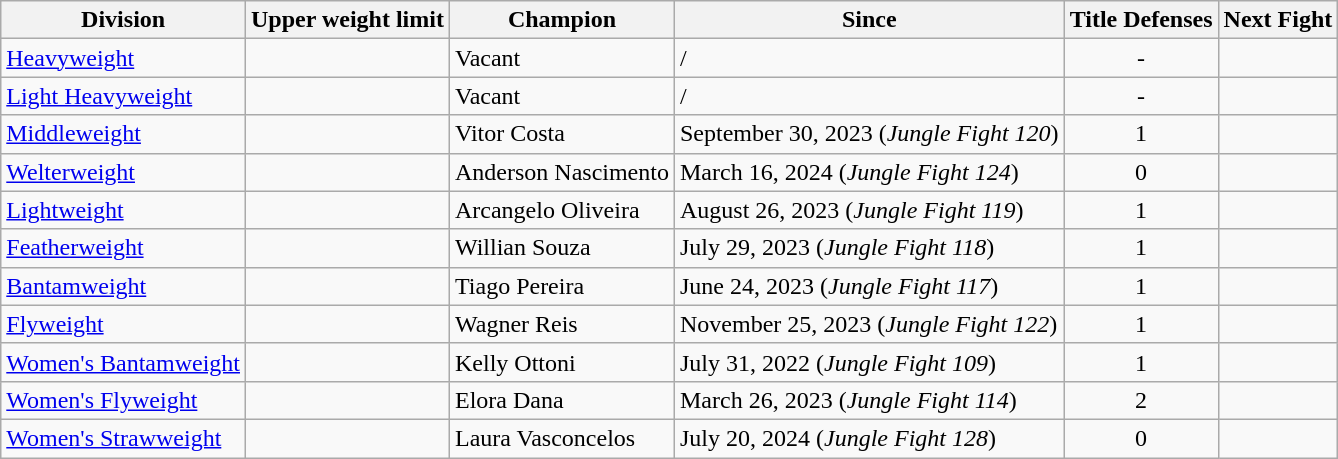<table class="wikitable">
<tr>
<th>Division</th>
<th>Upper weight limit</th>
<th>Champion</th>
<th>Since</th>
<th>Title Defenses</th>
<th>Next Fight</th>
</tr>
<tr>
<td><a href='#'>Heavyweight</a></td>
<td></td>
<td>Vacant</td>
<td>/</td>
<td align=center>-</td>
<td></td>
</tr>
<tr>
<td><a href='#'>Light Heavyweight</a></td>
<td></td>
<td>Vacant</td>
<td>/</td>
<td align=center>-</td>
<td></td>
</tr>
<tr>
<td><a href='#'>Middleweight</a></td>
<td></td>
<td> Vitor Costa</td>
<td>September 30, 2023 (<em>Jungle Fight 120</em>)</td>
<td align=center>1</td>
<td></td>
</tr>
<tr>
<td><a href='#'>Welterweight</a></td>
<td></td>
<td> Anderson Nascimento</td>
<td>March 16, 2024 (<em>Jungle Fight 124</em>)</td>
<td align=center>0</td>
<td></td>
</tr>
<tr>
<td><a href='#'>Lightweight</a></td>
<td></td>
<td> Arcangelo Oliveira</td>
<td>August 26, 2023 (<em>Jungle Fight 119</em>)</td>
<td align=center>1</td>
<td></td>
</tr>
<tr>
<td><a href='#'>Featherweight</a></td>
<td></td>
<td> Willian Souza</td>
<td>July 29, 2023 (<em>Jungle Fight 118</em>)</td>
<td align=center>1</td>
<td></td>
</tr>
<tr>
<td><a href='#'>Bantamweight</a></td>
<td></td>
<td> Tiago Pereira</td>
<td>June 24, 2023 (<em>Jungle Fight 117</em>)</td>
<td align=center>1</td>
<td></td>
</tr>
<tr>
<td><a href='#'>Flyweight</a></td>
<td></td>
<td> Wagner Reis</td>
<td>November 25, 2023 (<em>Jungle Fight 122</em>)</td>
<td align=center>1</td>
<td></td>
</tr>
<tr>
<td><a href='#'>Women's Bantamweight</a></td>
<td></td>
<td> Kelly Ottoni</td>
<td>July 31, 2022 (<em>Jungle Fight 109</em>)</td>
<td align=center>1</td>
<td></td>
</tr>
<tr>
<td><a href='#'>Women's Flyweight</a></td>
<td></td>
<td> Elora Dana</td>
<td>March 26, 2023 (<em>Jungle Fight 114</em>)</td>
<td align=center>2</td>
<td></td>
</tr>
<tr>
<td><a href='#'>Women's Strawweight</a></td>
<td></td>
<td> Laura Vasconcelos</td>
<td>July 20, 2024 (<em>Jungle Fight 128</em>)</td>
<td align=center>0</td>
<td></td>
</tr>
</table>
